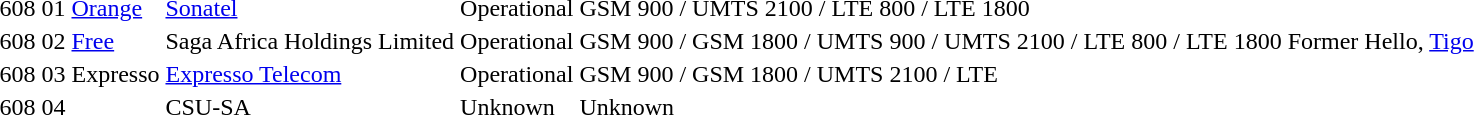<table>
<tr>
<td>608</td>
<td>01</td>
<td><a href='#'>Orange</a></td>
<td><a href='#'>Sonatel</a></td>
<td>Operational</td>
<td>GSM 900 / UMTS 2100 / LTE 800 / LTE 1800</td>
<td></td>
</tr>
<tr>
<td>608</td>
<td>02</td>
<td><a href='#'>Free</a></td>
<td>Saga Africa Holdings Limited</td>
<td>Operational</td>
<td>GSM 900 / GSM 1800 / UMTS 900 / UMTS 2100 / LTE 800 / LTE 1800</td>
<td>Former Hello, <a href='#'>Tigo</a></td>
</tr>
<tr>
<td>608</td>
<td>03</td>
<td>Expresso</td>
<td><a href='#'>Expresso Telecom</a></td>
<td>Operational</td>
<td>GSM 900 / GSM 1800 / UMTS 2100 / LTE</td>
<td></td>
</tr>
<tr>
<td>608</td>
<td>04</td>
<td></td>
<td>CSU-SA</td>
<td>Unknown</td>
<td>Unknown</td>
<td></td>
</tr>
</table>
